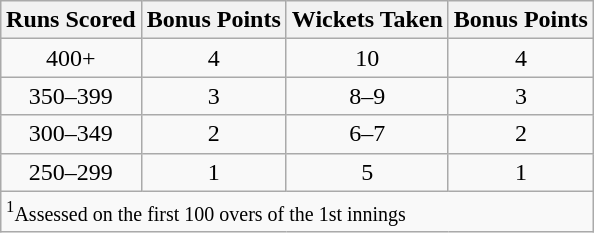<table class="wikitable" style="margin: 1em auto 1em auto">
<tr>
<th>Runs Scored</th>
<th>Bonus Points</th>
<th>Wickets Taken</th>
<th>Bonus Points</th>
</tr>
<tr style="text-align:center;">
<td>400+</td>
<td>4</td>
<td>10</td>
<td>4</td>
</tr>
<tr style="text-align:center;">
<td>350–399</td>
<td>3</td>
<td>8–9</td>
<td>3</td>
</tr>
<tr style="text-align:center;">
<td>300–349</td>
<td>2</td>
<td>6–7</td>
<td>2</td>
</tr>
<tr style="text-align:center;">
<td>250–299</td>
<td>1</td>
<td>5</td>
<td>1</td>
</tr>
<tr>
<td colspan="4"><small><sup>1</sup>Assessed on the first 100 overs of the 1st innings</small></td>
</tr>
</table>
